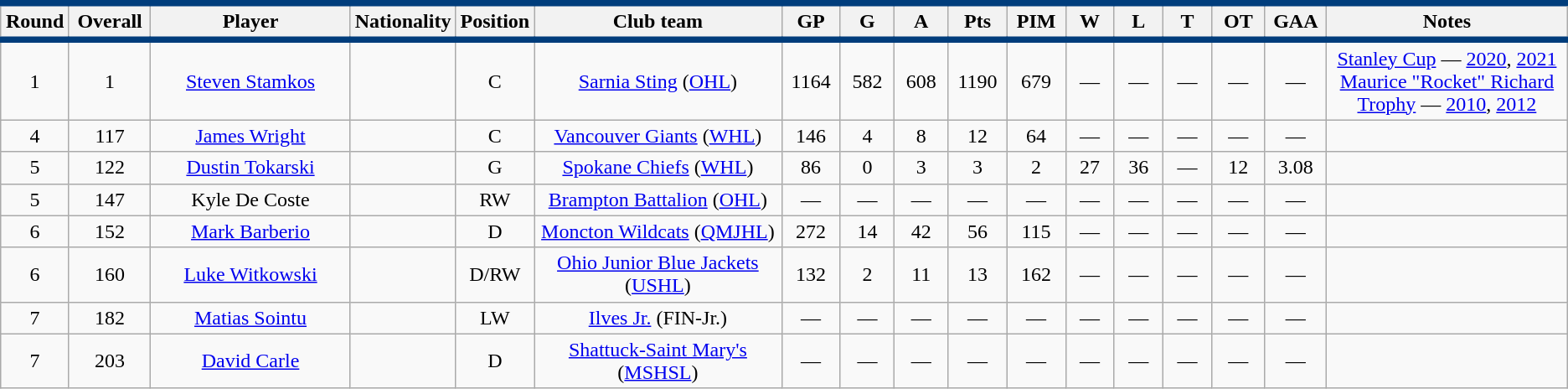<table class="wikitable sortable" style="text-align:center">
<tr style= "background:#FFFFFF; border-top:#003D7C 5px solid; border-bottom:#003D7C 5px solid;">
<th style="width:3em">Round</th>
<th style="width:4em">Overall</th>
<th style="width:15em">Player</th>
<th style="width:3em">Nationality</th>
<th style="width:3em">Position</th>
<th style="width:20em">Club team</th>
<th style="width:3em">GP</th>
<th style="width:3em">G</th>
<th style="width:3em">A</th>
<th style="width:3em">Pts</th>
<th style="width:3em">PIM</th>
<th style="width:3em">W</th>
<th style="width:3em">L</th>
<th style="width:3em">T</th>
<th style="width:3em">OT</th>
<th style="width:3em">GAA</th>
<th style="width:20em">Notes</th>
</tr>
<tr>
<td>1</td>
<td>1</td>
<td><a href='#'>Steven Stamkos</a></td>
<td></td>
<td>C</td>
<td><a href='#'>Sarnia Sting</a> (<a href='#'>OHL</a>)</td>
<td>1164</td>
<td>582</td>
<td>608</td>
<td>1190</td>
<td>679</td>
<td>—</td>
<td>—</td>
<td>—</td>
<td>—</td>
<td>—</td>
<td><a href='#'>Stanley Cup</a> — <a href='#'>2020</a>, <a href='#'>2021</a><br><a href='#'>Maurice "Rocket" Richard Trophy</a> — <a href='#'>2010</a>, <a href='#'>2012</a></td>
</tr>
<tr>
<td>4</td>
<td>117</td>
<td><a href='#'>James Wright</a></td>
<td></td>
<td>C</td>
<td><a href='#'>Vancouver Giants</a> (<a href='#'>WHL</a>)</td>
<td>146</td>
<td>4</td>
<td>8</td>
<td>12</td>
<td>64</td>
<td>—</td>
<td>—</td>
<td>—</td>
<td>—</td>
<td>—</td>
<td></td>
</tr>
<tr>
<td>5</td>
<td>122</td>
<td><a href='#'>Dustin Tokarski</a></td>
<td></td>
<td>G</td>
<td><a href='#'>Spokane Chiefs</a> (<a href='#'>WHL</a>)</td>
<td>86</td>
<td>0</td>
<td>3</td>
<td>3</td>
<td>2</td>
<td>27</td>
<td>36</td>
<td>—</td>
<td>12</td>
<td>3.08</td>
<td></td>
</tr>
<tr>
<td>5</td>
<td>147</td>
<td>Kyle De Coste</td>
<td></td>
<td>RW</td>
<td><a href='#'>Brampton Battalion</a> (<a href='#'>OHL</a>)</td>
<td>—</td>
<td>—</td>
<td>—</td>
<td>—</td>
<td>—</td>
<td>—</td>
<td>—</td>
<td>—</td>
<td>—</td>
<td>—</td>
<td></td>
</tr>
<tr>
<td>6</td>
<td>152</td>
<td><a href='#'>Mark Barberio</a></td>
<td></td>
<td>D</td>
<td><a href='#'>Moncton Wildcats</a> (<a href='#'>QMJHL</a>)</td>
<td>272</td>
<td>14</td>
<td>42</td>
<td>56</td>
<td>115</td>
<td>—</td>
<td>—</td>
<td>—</td>
<td>—</td>
<td>—</td>
<td></td>
</tr>
<tr>
<td>6</td>
<td>160</td>
<td><a href='#'>Luke Witkowski</a></td>
<td></td>
<td>D/RW</td>
<td><a href='#'>Ohio Junior Blue Jackets</a> (<a href='#'>USHL</a>)</td>
<td>132</td>
<td>2</td>
<td>11</td>
<td>13</td>
<td>162</td>
<td>—</td>
<td>—</td>
<td>—</td>
<td>—</td>
<td>—</td>
<td></td>
</tr>
<tr>
<td>7</td>
<td>182</td>
<td><a href='#'>Matias Sointu</a></td>
<td></td>
<td>LW</td>
<td><a href='#'>Ilves Jr.</a> (FIN-Jr.)</td>
<td>—</td>
<td>—</td>
<td>—</td>
<td>—</td>
<td>—</td>
<td>—</td>
<td>—</td>
<td>—</td>
<td>—</td>
<td>—</td>
<td></td>
</tr>
<tr>
<td>7</td>
<td>203</td>
<td><a href='#'>David Carle</a></td>
<td></td>
<td>D</td>
<td><a href='#'>Shattuck-Saint Mary's</a> (<a href='#'>MSHSL</a>)</td>
<td>—</td>
<td>—</td>
<td>—</td>
<td>—</td>
<td>—</td>
<td>—</td>
<td>—</td>
<td>—</td>
<td>—</td>
<td>—</td>
<td></td>
</tr>
</table>
